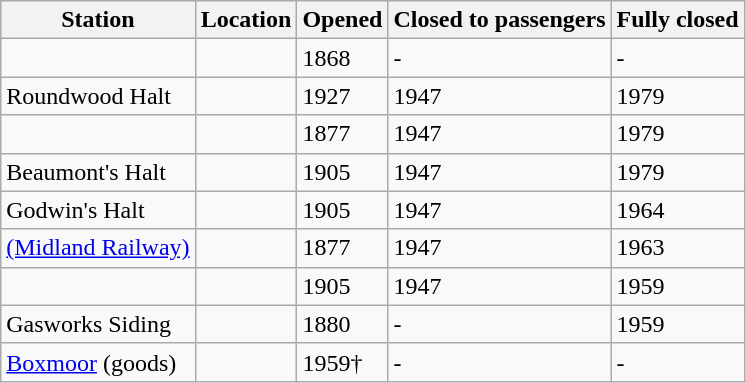<table class="wikitable">
<tr>
<th>Station</th>
<th>Location</th>
<th>Opened</th>
<th>Closed to passengers</th>
<th>Fully closed</th>
</tr>
<tr>
<td></td>
<td></td>
<td>1868</td>
<td>-</td>
<td>-</td>
</tr>
<tr>
<td>Roundwood Halt</td>
<td></td>
<td>1927</td>
<td>1947</td>
<td>1979</td>
</tr>
<tr>
<td></td>
<td></td>
<td>1877</td>
<td>1947</td>
<td>1979</td>
</tr>
<tr>
<td>Beaumont's Halt</td>
<td></td>
<td>1905</td>
<td>1947</td>
<td>1979</td>
</tr>
<tr>
<td>Godwin's Halt</td>
<td></td>
<td>1905</td>
<td>1947</td>
<td>1964</td>
</tr>
<tr>
<td><a href='#'> (Midland Railway)</a></td>
<td></td>
<td>1877</td>
<td>1947</td>
<td>1963</td>
</tr>
<tr>
<td></td>
<td></td>
<td>1905</td>
<td>1947</td>
<td>1959</td>
</tr>
<tr>
<td>Gasworks Siding</td>
<td></td>
<td>1880</td>
<td>-</td>
<td>1959</td>
</tr>
<tr>
<td><a href='#'>Boxmoor</a> (goods)</td>
<td></td>
<td>1959†</td>
<td>-</td>
<td>-</td>
</tr>
</table>
